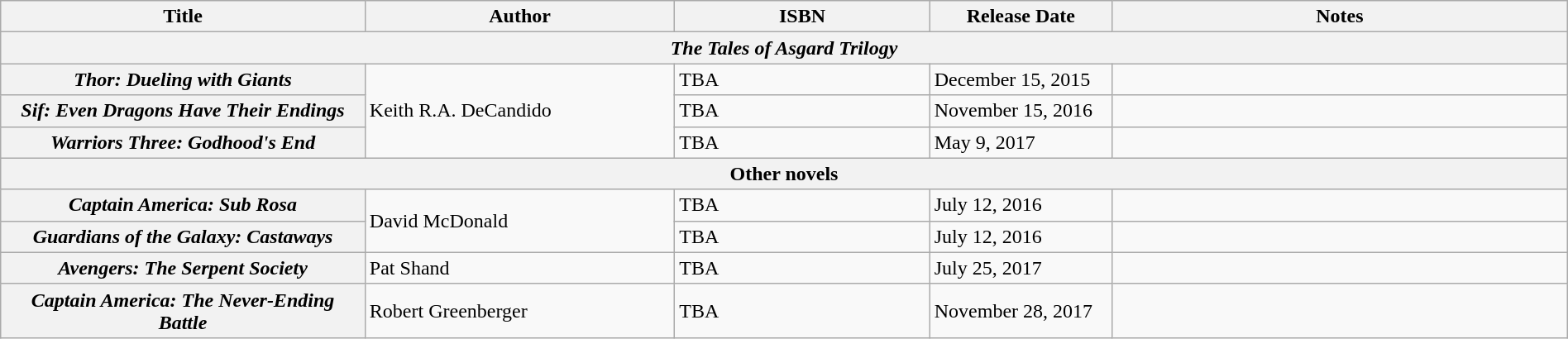<table class="wikitable" width="100%">
<tr>
<th width="20%">Title</th>
<th width="17%">Author</th>
<th width="14%">ISBN</th>
<th width="10%">Release Date</th>
<th width="25%">Notes</th>
</tr>
<tr>
<th colspan="5"><em>The Tales of Asgard Trilogy</em></th>
</tr>
<tr>
<th><em>Thor: Dueling with Giants</em></th>
<td rowspan="3">Keith R.A. DeCandido</td>
<td>TBA</td>
<td>December 15, 2015</td>
<td></td>
</tr>
<tr>
<th><em>Sif: Even Dragons Have Their Endings</em></th>
<td>TBA</td>
<td>November 15, 2016</td>
<td></td>
</tr>
<tr>
<th><em>Warriors Three: Godhood's End</em></th>
<td>TBA</td>
<td>May 9, 2017</td>
<td></td>
</tr>
<tr>
<th colspan="5">Other novels</th>
</tr>
<tr>
<th><em>Captain America: Sub Rosa</em></th>
<td rowspan="2">David McDonald</td>
<td>TBA</td>
<td>July 12, 2016</td>
<td></td>
</tr>
<tr>
<th><em>Guardians of the Galaxy: Castaways</em></th>
<td>TBA</td>
<td>July 12, 2016</td>
<td></td>
</tr>
<tr>
<th><em>Avengers: The Serpent Society</em></th>
<td>Pat Shand</td>
<td>TBA</td>
<td>July 25, 2017</td>
<td></td>
</tr>
<tr>
<th><em>Captain America: The Never-Ending Battle</em></th>
<td>Robert Greenberger</td>
<td>TBA</td>
<td>November 28, 2017</td>
<td></td>
</tr>
</table>
